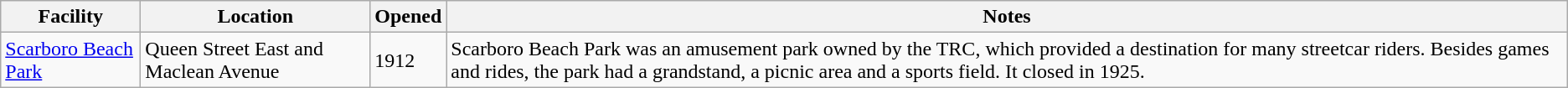<table class="wikitable">
<tr>
<th>Facility</th>
<th>Location</th>
<th>Opened</th>
<th>Notes</th>
</tr>
<tr>
<td><a href='#'>Scarboro Beach Park</a></td>
<td>Queen Street East and Maclean Avenue</td>
<td>1912</td>
<td>Scarboro Beach Park was an amusement park owned by the TRC, which provided a destination for many streetcar riders. Besides games and rides, the park had a grandstand, a picnic area and a sports field. It closed in 1925.</td>
</tr>
</table>
